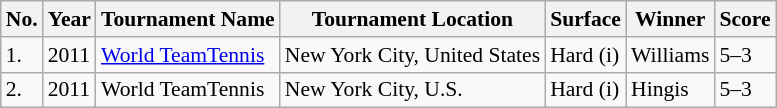<table class="sortable wikitable" style="font-size:90%;">
<tr>
<th>No.</th>
<th>Year</th>
<th>Tournament Name</th>
<th>Tournament Location</th>
<th>Surface</th>
<th>Winner</th>
<th>Score</th>
</tr>
<tr>
<td>1.</td>
<td>2011</td>
<td><a href='#'>World TeamTennis</a></td>
<td>New York City, United States</td>
<td>Hard (i)</td>
<td>Williams</td>
<td>5–3</td>
</tr>
<tr>
<td>2.</td>
<td>2011</td>
<td>World TeamTennis</td>
<td>New York City, U.S.</td>
<td>Hard (i)</td>
<td>Hingis</td>
<td>5–3</td>
</tr>
</table>
